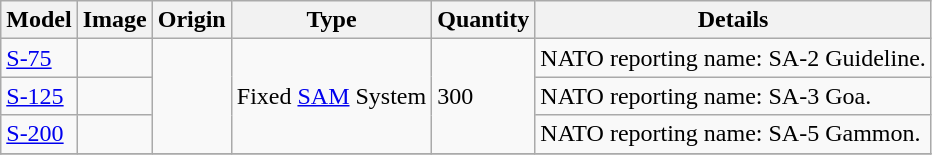<table class="wikitable">
<tr bgco>
<th>Model</th>
<th>Image</th>
<th>Origin</th>
<th>Type</th>
<th>Quantity</th>
<th>Details</th>
</tr>
<tr>
<td><a href='#'>S-75</a></td>
<td></td>
<td rowspan="3"></td>
<td rowspan="3">Fixed <a href='#'>SAM</a> System</td>
<td rowspan="3">300</td>
<td>NATO reporting name: SA-2 Guideline.</td>
</tr>
<tr>
<td><a href='#'>S-125</a></td>
<td></td>
<td>NATO reporting name: SA-3 Goa.</td>
</tr>
<tr>
<td><a href='#'>S-200</a></td>
<td></td>
<td>NATO reporting name: SA-5 Gammon.</td>
</tr>
<tr>
</tr>
</table>
